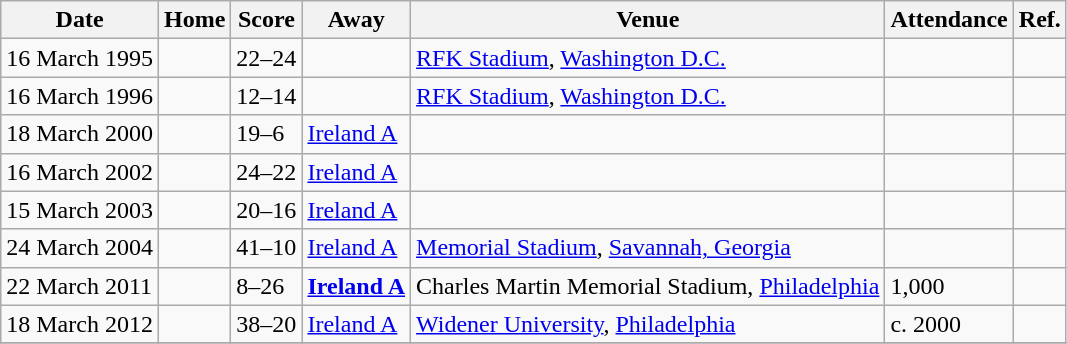<table class="wikitable">
<tr bgcolor#bdb76b>
<th>Date</th>
<th>Home</th>
<th>Score</th>
<th>Away</th>
<th>Venue</th>
<th>Attendance</th>
<th>Ref.</th>
</tr>
<tr>
<td>16 March 1995</td>
<td></td>
<td>22–24</td>
<td><strong></strong></td>
<td> <a href='#'>RFK Stadium</a>, <a href='#'>Washington D.C.</a></td>
<td></td>
<td></td>
</tr>
<tr>
<td>16 March 1996</td>
<td></td>
<td>12–14</td>
<td><strong></strong></td>
<td> <a href='#'>RFK Stadium</a>, <a href='#'>Washington D.C.</a></td>
<td></td>
<td></td>
</tr>
<tr>
<td>18 March 2000</td>
<td><strong></strong></td>
<td>19–6</td>
<td> <a href='#'>Ireland A</a></td>
<td></td>
<td></td>
<td></td>
</tr>
<tr>
<td>16 March 2002</td>
<td><strong></strong></td>
<td>24–22</td>
<td> <a href='#'>Ireland A</a></td>
<td></td>
<td></td>
<td></td>
</tr>
<tr>
<td>15 March 2003</td>
<td><strong></strong></td>
<td>20–16</td>
<td> <a href='#'>Ireland A</a></td>
<td></td>
<td></td>
<td></td>
</tr>
<tr>
<td>24 March 2004</td>
<td><strong></strong></td>
<td>41–10</td>
<td> <a href='#'>Ireland A</a></td>
<td><a href='#'>Memorial Stadium</a>, <a href='#'>Savannah, Georgia</a></td>
<td></td>
<td></td>
</tr>
<tr>
<td>22 March 2011</td>
<td></td>
<td>8–26</td>
<td> <strong><a href='#'>Ireland A</a></strong></td>
<td> Charles Martin Memorial Stadium, <a href='#'>Philadelphia</a></td>
<td>1,000</td>
<td></td>
</tr>
<tr>
<td>18 March 2012</td>
<td><strong></strong></td>
<td>38–20</td>
<td> <a href='#'>Ireland A</a></td>
<td> <a href='#'>Widener University</a>, <a href='#'>Philadelphia</a></td>
<td>c. 2000</td>
<td></td>
</tr>
<tr>
</tr>
</table>
